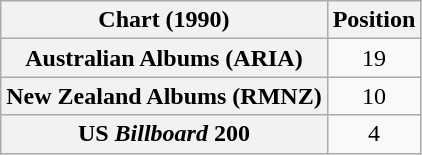<table class="wikitable sortable plainrowheaders" style="text-align:center">
<tr>
<th scope="col">Chart (1990)</th>
<th scope="col">Position</th>
</tr>
<tr>
<th scope="row">Australian Albums (ARIA)</th>
<td>19</td>
</tr>
<tr>
<th scope="row">New Zealand Albums (RMNZ)</th>
<td>10</td>
</tr>
<tr>
<th scope="row">US <em>Billboard</em> 200</th>
<td>4</td>
</tr>
</table>
